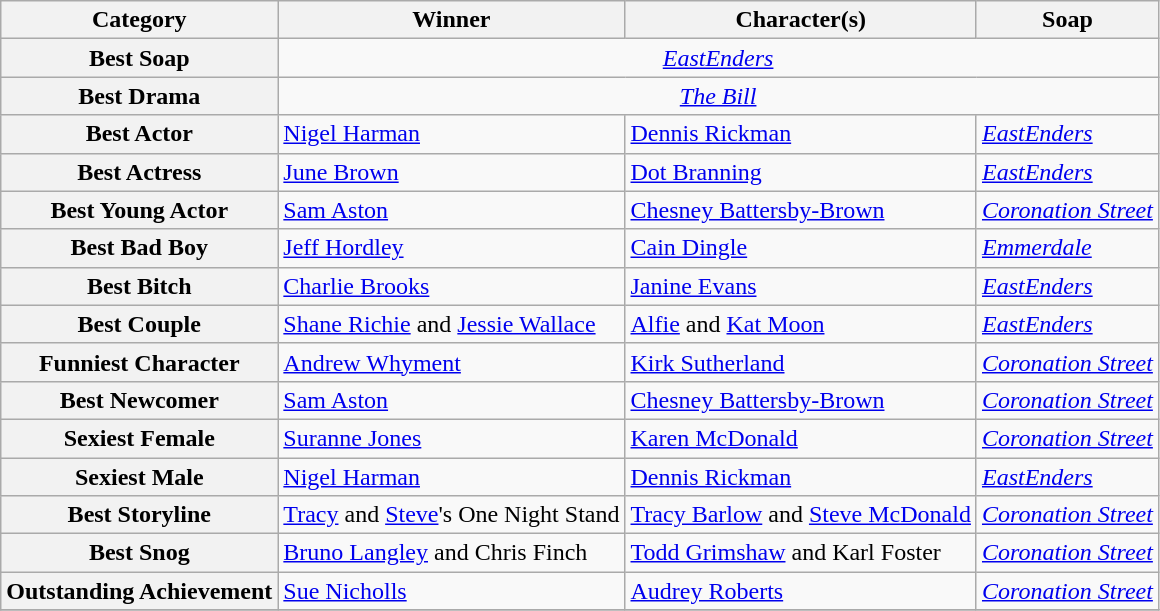<table class="wikitable" style="font-size: 100%;">
<tr>
<th>Category</th>
<th>Winner</th>
<th>Character(s)</th>
<th>Soap</th>
</tr>
<tr>
<th>Best Soap</th>
<td colspan = "3" align="center"><em><a href='#'>EastEnders</a></em></td>
</tr>
<tr>
<th>Best Drama</th>
<td colspan = "3" align="center"><em><a href='#'>The Bill</a></em></td>
</tr>
<tr>
<th>Best Actor</th>
<td><a href='#'>Nigel Harman</a></td>
<td><a href='#'>Dennis Rickman</a></td>
<td><em><a href='#'>EastEnders</a></em></td>
</tr>
<tr>
<th>Best Actress</th>
<td><a href='#'>June Brown</a></td>
<td><a href='#'>Dot Branning</a></td>
<td><em><a href='#'>EastEnders</a></em></td>
</tr>
<tr>
<th>Best Young Actor</th>
<td><a href='#'>Sam Aston</a></td>
<td><a href='#'>Chesney Battersby-Brown</a></td>
<td><em><a href='#'>Coronation Street</a></em></td>
</tr>
<tr>
<th>Best Bad Boy</th>
<td><a href='#'>Jeff Hordley</a></td>
<td><a href='#'>Cain Dingle</a></td>
<td><em><a href='#'>Emmerdale</a></em></td>
</tr>
<tr>
<th>Best Bitch</th>
<td><a href='#'>Charlie Brooks</a></td>
<td><a href='#'>Janine Evans</a></td>
<td><em><a href='#'>EastEnders</a></em></td>
</tr>
<tr>
<th>Best Couple</th>
<td><a href='#'>Shane Richie</a> and <a href='#'>Jessie Wallace</a></td>
<td><a href='#'>Alfie</a> and <a href='#'>Kat Moon</a></td>
<td><em><a href='#'>EastEnders</a></em></td>
</tr>
<tr>
<th>Funniest Character</th>
<td><a href='#'>Andrew Whyment</a></td>
<td><a href='#'>Kirk Sutherland</a></td>
<td><em><a href='#'>Coronation Street</a></em></td>
</tr>
<tr>
<th>Best Newcomer</th>
<td><a href='#'>Sam Aston</a></td>
<td><a href='#'>Chesney Battersby-Brown</a></td>
<td><em><a href='#'>Coronation Street</a></em></td>
</tr>
<tr>
<th>Sexiest Female</th>
<td><a href='#'>Suranne Jones</a></td>
<td><a href='#'>Karen McDonald</a></td>
<td><em><a href='#'>Coronation Street</a></em></td>
</tr>
<tr>
<th>Sexiest Male</th>
<td><a href='#'>Nigel Harman</a></td>
<td><a href='#'>Dennis Rickman</a></td>
<td><em><a href='#'>EastEnders</a></em></td>
</tr>
<tr>
<th>Best Storyline</th>
<td><a href='#'>Tracy</a> and <a href='#'>Steve</a>'s One Night Stand</td>
<td><a href='#'>Tracy Barlow</a> and <a href='#'>Steve McDonald</a></td>
<td><em><a href='#'>Coronation Street</a></em></td>
</tr>
<tr>
<th>Best Snog</th>
<td><a href='#'>Bruno Langley</a> and Chris Finch</td>
<td><a href='#'>Todd Grimshaw</a> and Karl Foster</td>
<td><em><a href='#'>Coronation Street</a></em></td>
</tr>
<tr>
<th>Outstanding Achievement</th>
<td><a href='#'>Sue Nicholls</a></td>
<td><a href='#'>Audrey Roberts</a></td>
<td><em><a href='#'>Coronation Street</a></em></td>
</tr>
<tr>
</tr>
</table>
